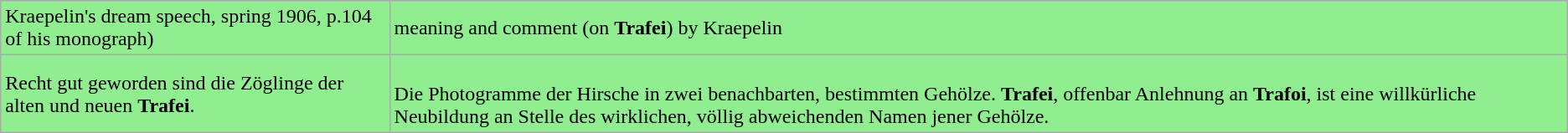<table class="wikitable" style= "background-color: lightgreen;">
<tr>
<td>Kraepelin's dream speech, spring 1906, p.104 of his monograph)</td>
<td>meaning and comment (on <strong>Trafei</strong>) by Kraepelin</td>
</tr>
<tr>
<td>Recht gut geworden sind die Zöglinge der alten und neuen <strong>Trafei</strong>.</td>
<td><br>Die Photogramme der Hirsche in zwei benachbarten, bestimmten Gehölze. <strong>Trafei</strong>, offenbar Anlehnung an <strong>Trafoi</strong>, ist eine willkürliche Neubildung an Stelle des wirklichen, völlig abweichenden Namen jener Gehölze.</td>
</tr>
</table>
